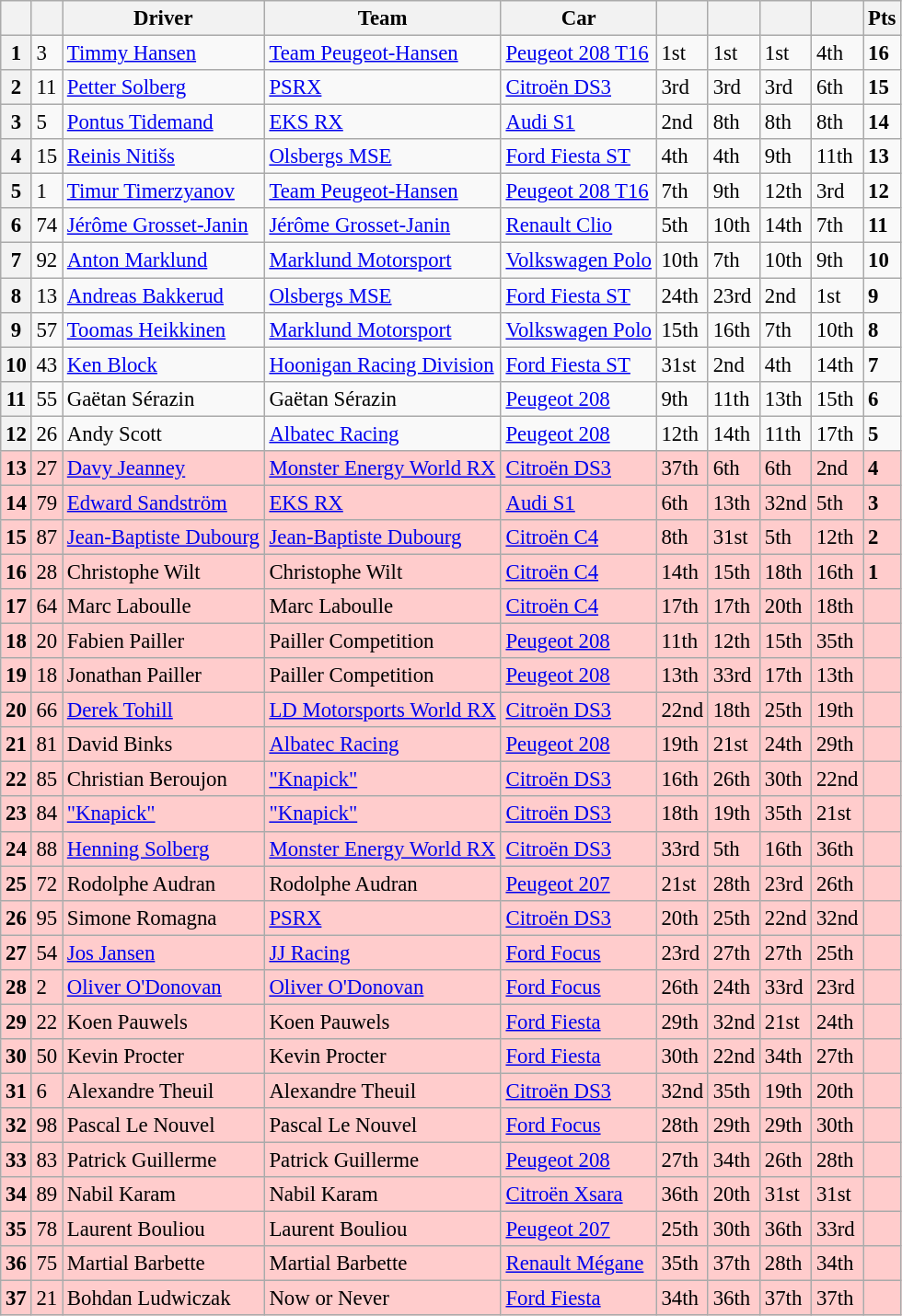<table class=wikitable style="font-size:95%">
<tr>
<th></th>
<th></th>
<th>Driver</th>
<th>Team</th>
<th>Car</th>
<th></th>
<th></th>
<th></th>
<th></th>
<th>Pts</th>
</tr>
<tr>
<th>1</th>
<td>3</td>
<td> <a href='#'>Timmy Hansen</a></td>
<td><a href='#'>Team Peugeot-Hansen</a></td>
<td><a href='#'>Peugeot 208 T16</a></td>
<td>1st</td>
<td>1st</td>
<td>1st</td>
<td>4th</td>
<td><strong>16</strong></td>
</tr>
<tr>
<th>2</th>
<td>11</td>
<td> <a href='#'>Petter Solberg</a></td>
<td><a href='#'>PSRX</a></td>
<td><a href='#'>Citroën DS3</a></td>
<td>3rd</td>
<td>3rd</td>
<td>3rd</td>
<td>6th</td>
<td><strong>15</strong></td>
</tr>
<tr>
<th>3</th>
<td>5</td>
<td> <a href='#'>Pontus Tidemand</a></td>
<td><a href='#'>EKS RX</a></td>
<td><a href='#'>Audi S1</a></td>
<td>2nd</td>
<td>8th</td>
<td>8th</td>
<td>8th</td>
<td><strong>14</strong></td>
</tr>
<tr>
<th>4</th>
<td>15</td>
<td> <a href='#'>Reinis Nitišs</a></td>
<td><a href='#'>Olsbergs MSE</a></td>
<td><a href='#'>Ford Fiesta ST</a></td>
<td>4th</td>
<td>4th</td>
<td>9th</td>
<td>11th</td>
<td><strong>13</strong></td>
</tr>
<tr>
<th>5</th>
<td>1</td>
<td> <a href='#'>Timur Timerzyanov</a></td>
<td><a href='#'>Team Peugeot-Hansen</a></td>
<td><a href='#'>Peugeot 208 T16</a></td>
<td>7th</td>
<td>9th</td>
<td>12th</td>
<td>3rd</td>
<td><strong>12</strong></td>
</tr>
<tr>
<th>6</th>
<td>74</td>
<td> <a href='#'>Jérôme Grosset-Janin</a></td>
<td><a href='#'>Jérôme Grosset-Janin</a></td>
<td><a href='#'>Renault Clio</a></td>
<td>5th</td>
<td>10th</td>
<td>14th</td>
<td>7th</td>
<td><strong>11</strong></td>
</tr>
<tr>
<th>7</th>
<td>92</td>
<td> <a href='#'>Anton Marklund</a></td>
<td><a href='#'>Marklund Motorsport</a></td>
<td><a href='#'>Volkswagen Polo</a></td>
<td>10th</td>
<td>7th</td>
<td>10th</td>
<td>9th</td>
<td><strong>10</strong></td>
</tr>
<tr>
<th>8</th>
<td>13</td>
<td> <a href='#'>Andreas Bakkerud</a></td>
<td><a href='#'>Olsbergs MSE</a></td>
<td><a href='#'>Ford Fiesta ST</a></td>
<td>24th</td>
<td>23rd</td>
<td>2nd</td>
<td>1st</td>
<td><strong>9</strong></td>
</tr>
<tr>
<th>9</th>
<td>57</td>
<td> <a href='#'>Toomas Heikkinen</a></td>
<td><a href='#'>Marklund Motorsport</a></td>
<td><a href='#'>Volkswagen Polo</a></td>
<td>15th</td>
<td>16th</td>
<td>7th</td>
<td>10th</td>
<td><strong>8</strong></td>
</tr>
<tr>
<th>10</th>
<td>43</td>
<td> <a href='#'>Ken Block</a></td>
<td><a href='#'>Hoonigan Racing Division</a></td>
<td><a href='#'>Ford Fiesta ST</a></td>
<td>31st</td>
<td>2nd</td>
<td>4th</td>
<td>14th</td>
<td><strong>7</strong></td>
</tr>
<tr>
<th>11</th>
<td>55</td>
<td> Gaëtan Sérazin</td>
<td>Gaëtan Sérazin</td>
<td><a href='#'>Peugeot 208</a></td>
<td>9th</td>
<td>11th</td>
<td>13th</td>
<td>15th</td>
<td><strong>6</strong></td>
</tr>
<tr>
<th>12</th>
<td>26</td>
<td> Andy Scott</td>
<td><a href='#'>Albatec Racing</a></td>
<td><a href='#'>Peugeot 208</a></td>
<td>12th</td>
<td>14th</td>
<td>11th</td>
<td>17th</td>
<td><strong>5</strong></td>
</tr>
<tr>
<th style="background:#ffcccc;">13</th>
<td style="background:#ffcccc;">27</td>
<td style="background:#ffcccc;"> <a href='#'>Davy Jeanney</a></td>
<td style="background:#ffcccc;"><a href='#'>Monster Energy World RX</a></td>
<td style="background:#ffcccc;"><a href='#'>Citroën DS3</a></td>
<td style="background:#ffcccc;">37th</td>
<td style="background:#ffcccc;">6th</td>
<td style="background:#ffcccc;">6th</td>
<td style="background:#ffcccc;">2nd</td>
<td style="background:#ffcccc;"><strong>4</strong></td>
</tr>
<tr>
<th style="background:#ffcccc;">14</th>
<td style="background:#ffcccc;">79</td>
<td style="background:#ffcccc;"> <a href='#'>Edward Sandström</a></td>
<td style="background:#ffcccc;"><a href='#'>EKS RX</a></td>
<td style="background:#ffcccc;"><a href='#'>Audi S1</a></td>
<td style="background:#ffcccc;">6th</td>
<td style="background:#ffcccc;">13th</td>
<td style="background:#ffcccc;">32nd</td>
<td style="background:#ffcccc;">5th</td>
<td style="background:#ffcccc;"><strong>3</strong></td>
</tr>
<tr>
<th style="background:#ffcccc;">15</th>
<td style="background:#ffcccc;">87</td>
<td style="background:#ffcccc;"> <a href='#'>Jean-Baptiste Dubourg</a></td>
<td style="background:#ffcccc;"><a href='#'>Jean-Baptiste Dubourg</a></td>
<td style="background:#ffcccc;"><a href='#'>Citroën C4</a></td>
<td style="background:#ffcccc;">8th</td>
<td style="background:#ffcccc;">31st</td>
<td style="background:#ffcccc;">5th</td>
<td style="background:#ffcccc;">12th</td>
<td style="background:#ffcccc;"><strong>2</strong></td>
</tr>
<tr>
<th style="background:#ffcccc;">16</th>
<td style="background:#ffcccc;">28</td>
<td style="background:#ffcccc;"> Christophe Wilt</td>
<td style="background:#ffcccc;">Christophe Wilt</td>
<td style="background:#ffcccc;"><a href='#'>Citroën C4</a></td>
<td style="background:#ffcccc;">14th</td>
<td style="background:#ffcccc;">15th</td>
<td style="background:#ffcccc;">18th</td>
<td style="background:#ffcccc;">16th</td>
<td style="background:#ffcccc;"><strong>1</strong></td>
</tr>
<tr>
<th style="background:#ffcccc;">17</th>
<td style="background:#ffcccc;">64</td>
<td style="background:#ffcccc;"> Marc Laboulle</td>
<td style="background:#ffcccc;">Marc Laboulle</td>
<td style="background:#ffcccc;"><a href='#'>Citroën C4</a></td>
<td style="background:#ffcccc;">17th</td>
<td style="background:#ffcccc;">17th</td>
<td style="background:#ffcccc;">20th</td>
<td style="background:#ffcccc;">18th</td>
<td style="background:#ffcccc;"></td>
</tr>
<tr>
<th style="background:#ffcccc;">18</th>
<td style="background:#ffcccc;">20</td>
<td style="background:#ffcccc;"> Fabien Pailler</td>
<td style="background:#ffcccc;">Pailler Competition</td>
<td style="background:#ffcccc;"><a href='#'>Peugeot 208</a></td>
<td style="background:#ffcccc;">11th</td>
<td style="background:#ffcccc;">12th</td>
<td style="background:#ffcccc;">15th</td>
<td style="background:#ffcccc;">35th</td>
<td style="background:#ffcccc;"></td>
</tr>
<tr>
<th style="background:#ffcccc;">19</th>
<td style="background:#ffcccc;">18</td>
<td style="background:#ffcccc;"> Jonathan Pailler</td>
<td style="background:#ffcccc;">Pailler Competition</td>
<td style="background:#ffcccc;"><a href='#'>Peugeot 208</a></td>
<td style="background:#ffcccc;">13th</td>
<td style="background:#ffcccc;">33rd</td>
<td style="background:#ffcccc;">17th</td>
<td style="background:#ffcccc;">13th</td>
<td style="background:#ffcccc;"></td>
</tr>
<tr>
<th style="background:#ffcccc;">20</th>
<td style="background:#ffcccc;">66</td>
<td style="background:#ffcccc;"> <a href='#'>Derek Tohill</a></td>
<td style="background:#ffcccc;"><a href='#'>LD Motorsports World RX</a></td>
<td style="background:#ffcccc;"><a href='#'>Citroën DS3</a></td>
<td style="background:#ffcccc;">22nd</td>
<td style="background:#ffcccc;">18th</td>
<td style="background:#ffcccc;">25th</td>
<td style="background:#ffcccc;">19th</td>
<td style="background:#ffcccc;"></td>
</tr>
<tr>
<th style="background:#ffcccc;">21</th>
<td style="background:#ffcccc;">81</td>
<td style="background:#ffcccc;"> David Binks</td>
<td style="background:#ffcccc;"><a href='#'>Albatec Racing</a></td>
<td style="background:#ffcccc;"><a href='#'>Peugeot 208</a></td>
<td style="background:#ffcccc;">19th</td>
<td style="background:#ffcccc;">21st</td>
<td style="background:#ffcccc;">24th</td>
<td style="background:#ffcccc;">29th</td>
<td style="background:#ffcccc;"></td>
</tr>
<tr>
<th style="background:#ffcccc;">22</th>
<td style="background:#ffcccc;">85</td>
<td style="background:#ffcccc;"> Christian Beroujon</td>
<td style="background:#ffcccc;"><a href='#'>"Knapick"</a></td>
<td style="background:#ffcccc;"><a href='#'>Citroën DS3</a></td>
<td style="background:#ffcccc;">16th</td>
<td style="background:#ffcccc;">26th</td>
<td style="background:#ffcccc;">30th</td>
<td style="background:#ffcccc;">22nd</td>
<td style="background:#ffcccc;"></td>
</tr>
<tr>
<th style="background:#ffcccc;">23</th>
<td style="background:#ffcccc;">84</td>
<td style="background:#ffcccc;"> <a href='#'>"Knapick"</a></td>
<td style="background:#ffcccc;"><a href='#'>"Knapick"</a></td>
<td style="background:#ffcccc;"><a href='#'>Citroën DS3</a></td>
<td style="background:#ffcccc;">18th</td>
<td style="background:#ffcccc;">19th</td>
<td style="background:#ffcccc;">35th</td>
<td style="background:#ffcccc;">21st</td>
<td style="background:#ffcccc;"></td>
</tr>
<tr>
<th style="background:#ffcccc;">24</th>
<td style="background:#ffcccc;">88</td>
<td style="background:#ffcccc;"> <a href='#'>Henning Solberg</a></td>
<td style="background:#ffcccc;"><a href='#'>Monster Energy World RX</a></td>
<td style="background:#ffcccc;"><a href='#'>Citroën DS3</a></td>
<td style="background:#ffcccc;">33rd</td>
<td style="background:#ffcccc;">5th</td>
<td style="background:#ffcccc;">16th</td>
<td style="background:#ffcccc;">36th</td>
<td style="background:#ffcccc;"></td>
</tr>
<tr>
<th style="background:#ffcccc;">25</th>
<td style="background:#ffcccc;">72</td>
<td style="background:#ffcccc;"> Rodolphe Audran</td>
<td style="background:#ffcccc;">Rodolphe Audran</td>
<td style="background:#ffcccc;"><a href='#'>Peugeot 207</a></td>
<td style="background:#ffcccc;">21st</td>
<td style="background:#ffcccc;">28th</td>
<td style="background:#ffcccc;">23rd</td>
<td style="background:#ffcccc;">26th</td>
<td style="background:#ffcccc;"></td>
</tr>
<tr>
<th style="background:#ffcccc;">26</th>
<td style="background:#ffcccc;">95</td>
<td style="background:#ffcccc;"> Simone Romagna</td>
<td style="background:#ffcccc;"><a href='#'>PSRX</a></td>
<td style="background:#ffcccc;"><a href='#'>Citroën DS3</a></td>
<td style="background:#ffcccc;">20th</td>
<td style="background:#ffcccc;">25th</td>
<td style="background:#ffcccc;">22nd</td>
<td style="background:#ffcccc;">32nd</td>
<td style="background:#ffcccc;"></td>
</tr>
<tr>
<th style="background:#ffcccc;">27</th>
<td style="background:#ffcccc;">54</td>
<td style="background:#ffcccc;"> <a href='#'>Jos Jansen</a></td>
<td style="background:#ffcccc;"><a href='#'>JJ Racing</a></td>
<td style="background:#ffcccc;"><a href='#'>Ford Focus</a></td>
<td style="background:#ffcccc;">23rd</td>
<td style="background:#ffcccc;">27th</td>
<td style="background:#ffcccc;">27th</td>
<td style="background:#ffcccc;">25th</td>
<td style="background:#ffcccc;"></td>
</tr>
<tr>
<th style="background:#ffcccc;">28</th>
<td style="background:#ffcccc;">2</td>
<td style="background:#ffcccc;"> <a href='#'>Oliver O'Donovan</a></td>
<td style="background:#ffcccc;"><a href='#'>Oliver O'Donovan</a></td>
<td style="background:#ffcccc;"><a href='#'>Ford Focus</a></td>
<td style="background:#ffcccc;">26th</td>
<td style="background:#ffcccc;">24th</td>
<td style="background:#ffcccc;">33rd</td>
<td style="background:#ffcccc;">23rd</td>
<td style="background:#ffcccc;"></td>
</tr>
<tr>
<th style="background:#ffcccc;">29</th>
<td style="background:#ffcccc;">22</td>
<td style="background:#ffcccc;"> Koen Pauwels</td>
<td style="background:#ffcccc;">Koen Pauwels</td>
<td style="background:#ffcccc;"><a href='#'>Ford Fiesta</a></td>
<td style="background:#ffcccc;">29th</td>
<td style="background:#ffcccc;">32nd</td>
<td style="background:#ffcccc;">21st</td>
<td style="background:#ffcccc;">24th</td>
<td style="background:#ffcccc;"></td>
</tr>
<tr>
<th style="background:#ffcccc;">30</th>
<td style="background:#ffcccc;">50</td>
<td style="background:#ffcccc;"> Kevin Procter</td>
<td style="background:#ffcccc;">Kevin Procter</td>
<td style="background:#ffcccc;"><a href='#'>Ford Fiesta</a></td>
<td style="background:#ffcccc;">30th</td>
<td style="background:#ffcccc;">22nd</td>
<td style="background:#ffcccc;">34th</td>
<td style="background:#ffcccc;">27th</td>
<td style="background:#ffcccc;"></td>
</tr>
<tr>
<th style="background:#ffcccc;">31</th>
<td style="background:#ffcccc;">6</td>
<td style="background:#ffcccc;"> Alexandre Theuil</td>
<td style="background:#ffcccc;">Alexandre Theuil</td>
<td style="background:#ffcccc;"><a href='#'>Citroën DS3</a></td>
<td style="background:#ffcccc;">32nd</td>
<td style="background:#ffcccc;">35th</td>
<td style="background:#ffcccc;">19th</td>
<td style="background:#ffcccc;">20th</td>
<td style="background:#ffcccc;"></td>
</tr>
<tr>
<th style="background:#ffcccc;">32</th>
<td style="background:#ffcccc;">98</td>
<td style="background:#ffcccc;"> Pascal Le Nouvel</td>
<td style="background:#ffcccc;">Pascal Le Nouvel</td>
<td style="background:#ffcccc;"><a href='#'>Ford Focus</a></td>
<td style="background:#ffcccc;">28th</td>
<td style="background:#ffcccc;">29th</td>
<td style="background:#ffcccc;">29th</td>
<td style="background:#ffcccc;">30th</td>
<td style="background:#ffcccc;"></td>
</tr>
<tr>
<th style="background:#ffcccc;">33</th>
<td style="background:#ffcccc;">83</td>
<td style="background:#ffcccc;"> Patrick Guillerme</td>
<td style="background:#ffcccc;">Patrick Guillerme</td>
<td style="background:#ffcccc;"><a href='#'>Peugeot 208</a></td>
<td style="background:#ffcccc;">27th</td>
<td style="background:#ffcccc;">34th</td>
<td style="background:#ffcccc;">26th</td>
<td style="background:#ffcccc;">28th</td>
<td style="background:#ffcccc;"></td>
</tr>
<tr>
<th style="background:#ffcccc;">34</th>
<td style="background:#ffcccc;">89</td>
<td style="background:#ffcccc;"> Nabil Karam</td>
<td style="background:#ffcccc;">Nabil Karam</td>
<td style="background:#ffcccc;"><a href='#'>Citroën Xsara</a></td>
<td style="background:#ffcccc;">36th</td>
<td style="background:#ffcccc;">20th</td>
<td style="background:#ffcccc;">31st</td>
<td style="background:#ffcccc;">31st</td>
<td style="background:#ffcccc;"></td>
</tr>
<tr>
<th style="background:#ffcccc;">35</th>
<td style="background:#ffcccc;">78</td>
<td style="background:#ffcccc;"> Laurent Bouliou</td>
<td style="background:#ffcccc;">Laurent Bouliou</td>
<td style="background:#ffcccc;"><a href='#'>Peugeot 207</a></td>
<td style="background:#ffcccc;">25th</td>
<td style="background:#ffcccc;">30th</td>
<td style="background:#ffcccc;">36th</td>
<td style="background:#ffcccc;">33rd</td>
<td style="background:#ffcccc;"></td>
</tr>
<tr>
<th style="background:#ffcccc;">36</th>
<td style="background:#ffcccc;">75</td>
<td style="background:#ffcccc;"> Martial Barbette</td>
<td style="background:#ffcccc;">Martial Barbette</td>
<td style="background:#ffcccc;"><a href='#'>Renault Mégane</a></td>
<td style="background:#ffcccc;">35th</td>
<td style="background:#ffcccc;">37th</td>
<td style="background:#ffcccc;">28th</td>
<td style="background:#ffcccc;">34th</td>
<td style="background:#ffcccc;"></td>
</tr>
<tr>
<th style="background:#ffcccc;">37</th>
<td style="background:#ffcccc;">21</td>
<td style="background:#ffcccc;"> Bohdan Ludwiczak</td>
<td style="background:#ffcccc;">Now or Never</td>
<td style="background:#ffcccc;"><a href='#'>Ford Fiesta</a></td>
<td style="background:#ffcccc;">34th</td>
<td style="background:#ffcccc;">36th</td>
<td style="background:#ffcccc;">37th</td>
<td style="background:#ffcccc;">37th</td>
<td style="background:#ffcccc;"></td>
</tr>
</table>
